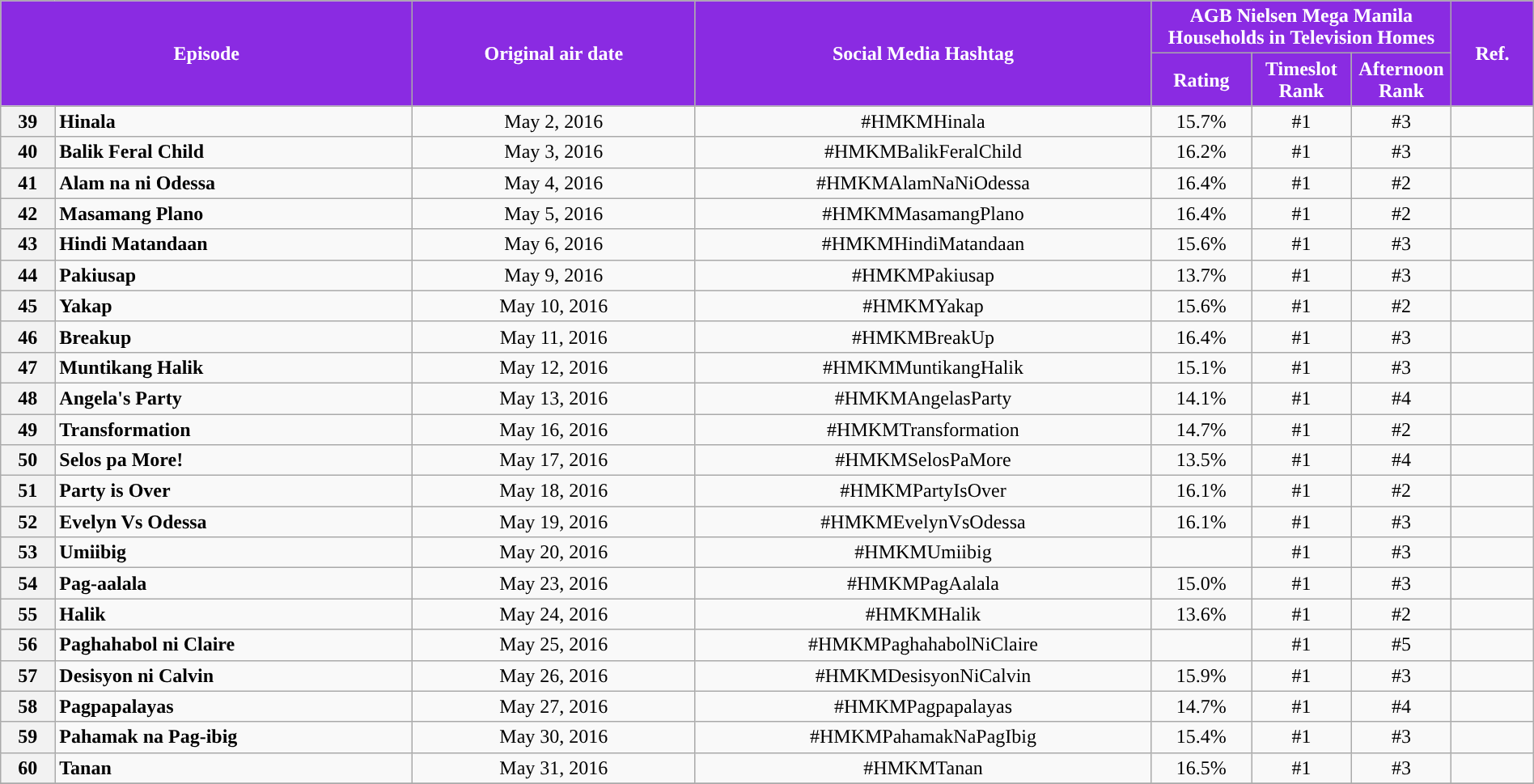<table class="wikitable" style="text-align:center; font-size:100%; line-height:18px;"  width="100%">
<tr>
<th colspan="2" rowspan="2" style="background-color:#8A2BE2; color:#ffffff;">Episode</th>
<th style="background:#8A2BE2; color:white" rowspan="2">Original air date</th>
<th style="background:#8A2BE2; color:white" rowspan="2">Social Media Hashtag</th>
<th style="background-color:#8A2BE2; color:#ffffff;" colspan="3">AGB Nielsen Mega Manila Households in Television Homes</th>
<th rowspan="2" style="background:#8A2BE2; color:white">Ref.</th>
</tr>
<tr style="text-align: center style=">
<th style="background-color:#8A2BE2; width:75px; color:#ffffff;">Rating</th>
<th style="background-color:#8A2BE2; width:75px; color:#ffffff;">Timeslot Rank</th>
<th style="background-color:#8A2BE2; width:75px; color:#ffffff;">Afternoon Rank</th>
</tr>
<tr>
<th>39</th>
<td style="text-align: left;"><strong>Hinala</strong></td>
<td>May 2, 2016</td>
<td>#HMKMHinala</td>
<td>15.7%</td>
<td>#1</td>
<td>#3</td>
<td></td>
</tr>
<tr>
<th>40</th>
<td style="text-align: left;"><strong>Balik Feral Child</strong></td>
<td>May 3, 2016</td>
<td>#HMKMBalikFeralChild</td>
<td>16.2%</td>
<td>#1</td>
<td>#3</td>
<td></td>
</tr>
<tr>
<th>41</th>
<td style="text-align: left;"><strong>Alam na ni Odessa</strong></td>
<td>May 4, 2016</td>
<td>#HMKMAlamNaNiOdessa</td>
<td>16.4%</td>
<td>#1</td>
<td>#2</td>
<td></td>
</tr>
<tr>
<th>42</th>
<td style="text-align: left;"><strong>Masamang Plano</strong></td>
<td>May 5, 2016</td>
<td>#HMKMMasamangPlano</td>
<td>16.4%</td>
<td>#1</td>
<td>#2</td>
<td></td>
</tr>
<tr>
<th>43</th>
<td style="text-align: left;"><strong>Hindi Matandaan</strong></td>
<td>May 6, 2016</td>
<td>#HMKMHindiMatandaan</td>
<td>15.6%</td>
<td>#1</td>
<td>#3</td>
<td></td>
</tr>
<tr>
<th>44</th>
<td style="text-align: left;"><strong>Pakiusap</strong></td>
<td>May 9, 2016</td>
<td>#HMKMPakiusap</td>
<td>13.7%</td>
<td>#1</td>
<td>#3</td>
<td></td>
</tr>
<tr>
<th>45</th>
<td style="text-align: left;"><strong>Yakap</strong></td>
<td>May 10, 2016</td>
<td>#HMKMYakap</td>
<td>15.6%</td>
<td>#1</td>
<td>#2</td>
<td></td>
</tr>
<tr>
<th>46</th>
<td style="text-align: left;"><strong>Breakup</strong></td>
<td>May 11, 2016</td>
<td>#HMKMBreakUp</td>
<td>16.4%</td>
<td>#1</td>
<td>#3</td>
<td></td>
</tr>
<tr>
<th>47</th>
<td style="text-align: left;"><strong>Muntikang Halik</strong></td>
<td>May 12, 2016</td>
<td>#HMKMMuntikangHalik</td>
<td>15.1%</td>
<td>#1</td>
<td>#3</td>
<td></td>
</tr>
<tr>
<th>48</th>
<td style="text-align: left;"><strong>Angela's Party</strong></td>
<td>May 13, 2016</td>
<td>#HMKMAngelasParty</td>
<td>14.1%</td>
<td>#1</td>
<td>#4</td>
<td></td>
</tr>
<tr>
<th>49</th>
<td style="text-align: left;"><strong>Transformation</strong></td>
<td>May 16, 2016</td>
<td>#HMKMTransformation</td>
<td>14.7%</td>
<td>#1</td>
<td>#2</td>
<td></td>
</tr>
<tr>
<th>50</th>
<td style="text-align: left;"><strong>Selos pa More!</strong></td>
<td>May 17, 2016</td>
<td>#HMKMSelosPaMore</td>
<td>13.5%</td>
<td>#1</td>
<td>#4</td>
<td></td>
</tr>
<tr>
<th>51</th>
<td style="text-align: left;"><strong>Party is Over</strong></td>
<td>May 18, 2016</td>
<td>#HMKMPartyIsOver</td>
<td>16.1%</td>
<td>#1</td>
<td>#2</td>
<td></td>
</tr>
<tr>
<th>52</th>
<td style="text-align: left;"><strong>Evelyn Vs Odessa</strong></td>
<td>May 19, 2016</td>
<td>#HMKMEvelynVsOdessa</td>
<td>16.1%</td>
<td>#1</td>
<td>#3</td>
<td></td>
</tr>
<tr>
<th>53</th>
<td style="text-align: left;"><strong>Umiibig</strong></td>
<td>May 20, 2016</td>
<td>#HMKMUmiibig</td>
<td></td>
<td>#1</td>
<td>#3</td>
<td></td>
</tr>
<tr>
<th>54</th>
<td style="text-align: left;"><strong>Pag-aalala</strong></td>
<td>May 23, 2016</td>
<td>#HMKMPagAalala</td>
<td>15.0%</td>
<td>#1</td>
<td>#3</td>
<td></td>
</tr>
<tr>
<th>55</th>
<td style="text-align: left;"><strong>Halik</strong></td>
<td>May 24, 2016</td>
<td>#HMKMHalik</td>
<td>13.6%</td>
<td>#1</td>
<td>#2</td>
<td></td>
</tr>
<tr>
<th>56</th>
<td style="text-align: left;"><strong>Paghahabol ni Claire</strong></td>
<td>May 25, 2016</td>
<td>#HMKMPaghahabolNiClaire</td>
<td></td>
<td>#1</td>
<td>#5</td>
<td></td>
</tr>
<tr>
<th>57</th>
<td style="text-align: left;"><strong>Desisyon ni Calvin</strong></td>
<td>May 26, 2016</td>
<td>#HMKMDesisyonNiCalvin</td>
<td>15.9%</td>
<td>#1</td>
<td>#3</td>
<td></td>
</tr>
<tr>
<th>58</th>
<td style="text-align: left;"><strong>Pagpapalayas</strong></td>
<td>May 27, 2016</td>
<td>#HMKMPagpapalayas</td>
<td>14.7%</td>
<td>#1</td>
<td>#4</td>
<td></td>
</tr>
<tr>
<th>59</th>
<td style="text-align: left;"><strong>Pahamak na Pag-ibig</strong></td>
<td>May 30, 2016</td>
<td>#HMKMPahamakNaPagIbig</td>
<td>15.4%</td>
<td>#1</td>
<td>#3</td>
<td></td>
</tr>
<tr>
<th>60</th>
<td style="text-align: left;"><strong>Tanan</strong></td>
<td>May 31, 2016</td>
<td>#HMKMTanan</td>
<td>16.5%</td>
<td>#1</td>
<td>#3</td>
<td></td>
</tr>
<tr>
</tr>
</table>
